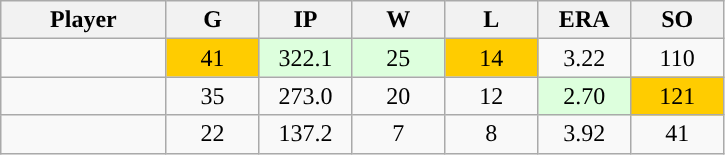<table class="wikitable sortable">
<tr>
<th bgcolor="#DDDDFF" width="16%">Player</th>
<th bgcolor="#DDDDFF" width="9%">G</th>
<th bgcolor="#DDDDFF" width="9%">IP</th>
<th bgcolor="#DDDDFF" width="9%">W</th>
<th bgcolor="#DDDDFF" width="9%">L</th>
<th bgcolor="#DDDDFF" width="9%">ERA</th>
<th bgcolor="#DDDDFF" width="9%">SO</th>
</tr>
<tr align="center">
<td></td>
<td style="background:#fc0;">41</td>
<td style="background:#DDFFDD;">322.1</td>
<td style="background:#DDFFDD;">25</td>
<td style="background:#fc0;">14</td>
<td>3.22</td>
<td>110</td>
</tr>
<tr align="center">
<td></td>
<td>35</td>
<td>273.0</td>
<td>20</td>
<td>12</td>
<td style="background:#DDFFDD;">2.70</td>
<td style="background:#fc0;">121</td>
</tr>
<tr align="center">
<td></td>
<td>22</td>
<td>137.2</td>
<td>7</td>
<td>8</td>
<td>3.92</td>
<td>41</td>
</tr>
</table>
